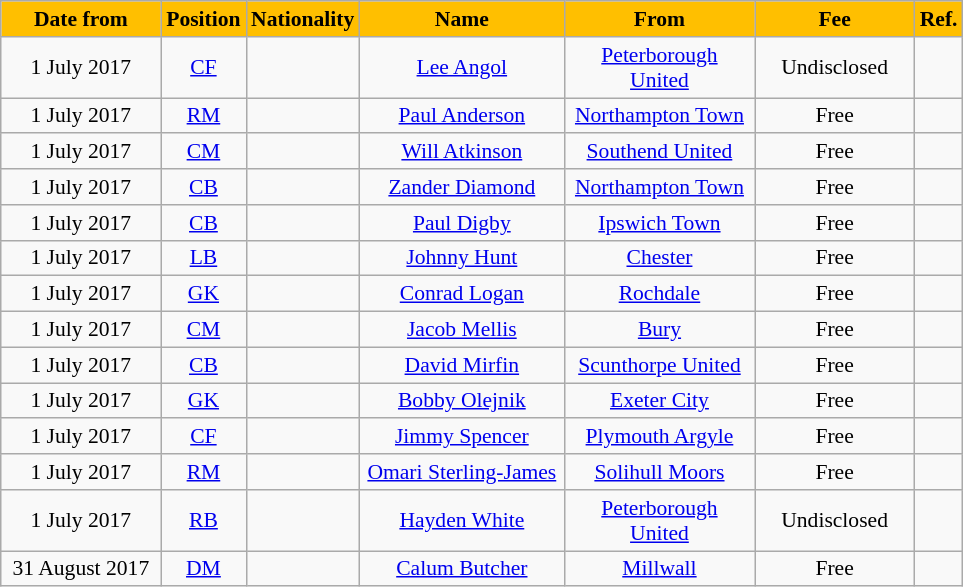<table class="wikitable"  style="text-align:center; font-size:90%; ">
<tr>
<th style="background:#FFBF00; color:#000000; width:100px;">Date from</th>
<th style="background:#FFBF00; color:#000000; width:50px;">Position</th>
<th style="background:#FFBF00; color:#000000; width:50px;">Nationality</th>
<th style="background:#FFBF00; color:#000000; width:130px;">Name</th>
<th style="background:#FFBF00; color:#000000; width:120px;">From</th>
<th style="background:#FFBF00; color:#000000; width:100px;">Fee</th>
<th style="background:#FFBF00; color:#000000; width:25px;">Ref.</th>
</tr>
<tr>
<td>1 July 2017</td>
<td><a href='#'>CF</a></td>
<td></td>
<td><a href='#'>Lee Angol</a></td>
<td><a href='#'>Peterborough United</a></td>
<td>Undisclosed</td>
<td></td>
</tr>
<tr>
<td>1 July 2017</td>
<td><a href='#'>RM</a></td>
<td></td>
<td><a href='#'>Paul Anderson</a></td>
<td><a href='#'>Northampton Town</a></td>
<td>Free</td>
<td></td>
</tr>
<tr>
<td>1 July 2017</td>
<td><a href='#'>CM</a></td>
<td></td>
<td><a href='#'>Will Atkinson</a></td>
<td><a href='#'>Southend United</a></td>
<td>Free</td>
<td></td>
</tr>
<tr>
<td>1 July 2017</td>
<td><a href='#'>CB</a></td>
<td></td>
<td><a href='#'>Zander Diamond</a></td>
<td><a href='#'>Northampton Town</a></td>
<td>Free</td>
<td></td>
</tr>
<tr>
<td>1 July 2017</td>
<td><a href='#'>CB</a></td>
<td></td>
<td><a href='#'>Paul Digby</a></td>
<td><a href='#'>Ipswich Town</a></td>
<td>Free</td>
<td></td>
</tr>
<tr>
<td>1 July 2017</td>
<td><a href='#'>LB</a></td>
<td></td>
<td><a href='#'>Johnny Hunt</a></td>
<td><a href='#'>Chester</a></td>
<td>Free</td>
<td></td>
</tr>
<tr>
<td>1 July 2017</td>
<td><a href='#'>GK</a></td>
<td></td>
<td><a href='#'>Conrad Logan</a></td>
<td><a href='#'>Rochdale</a></td>
<td>Free</td>
<td></td>
</tr>
<tr>
<td>1 July 2017</td>
<td><a href='#'>CM</a></td>
<td></td>
<td><a href='#'>Jacob Mellis</a></td>
<td><a href='#'>Bury</a></td>
<td>Free</td>
<td></td>
</tr>
<tr>
<td>1 July 2017</td>
<td><a href='#'>CB</a></td>
<td></td>
<td><a href='#'>David Mirfin</a></td>
<td><a href='#'>Scunthorpe United</a></td>
<td>Free</td>
<td></td>
</tr>
<tr>
<td>1 July 2017</td>
<td><a href='#'>GK</a></td>
<td></td>
<td><a href='#'>Bobby Olejnik</a></td>
<td><a href='#'>Exeter City</a></td>
<td>Free</td>
<td></td>
</tr>
<tr>
<td>1 July 2017</td>
<td><a href='#'>CF</a></td>
<td></td>
<td><a href='#'>Jimmy Spencer</a></td>
<td><a href='#'>Plymouth Argyle</a></td>
<td>Free</td>
<td></td>
</tr>
<tr>
<td>1 July 2017</td>
<td><a href='#'>RM</a></td>
<td></td>
<td><a href='#'>Omari Sterling-James</a></td>
<td><a href='#'>Solihull Moors</a></td>
<td>Free</td>
<td></td>
</tr>
<tr>
<td>1 July 2017</td>
<td><a href='#'>RB</a></td>
<td></td>
<td><a href='#'>Hayden White</a></td>
<td><a href='#'>Peterborough United</a></td>
<td>Undisclosed</td>
<td></td>
</tr>
<tr>
<td>31 August 2017</td>
<td><a href='#'>DM</a></td>
<td></td>
<td><a href='#'>Calum Butcher</a></td>
<td><a href='#'>Millwall</a></td>
<td>Free</td>
<td></td>
</tr>
</table>
